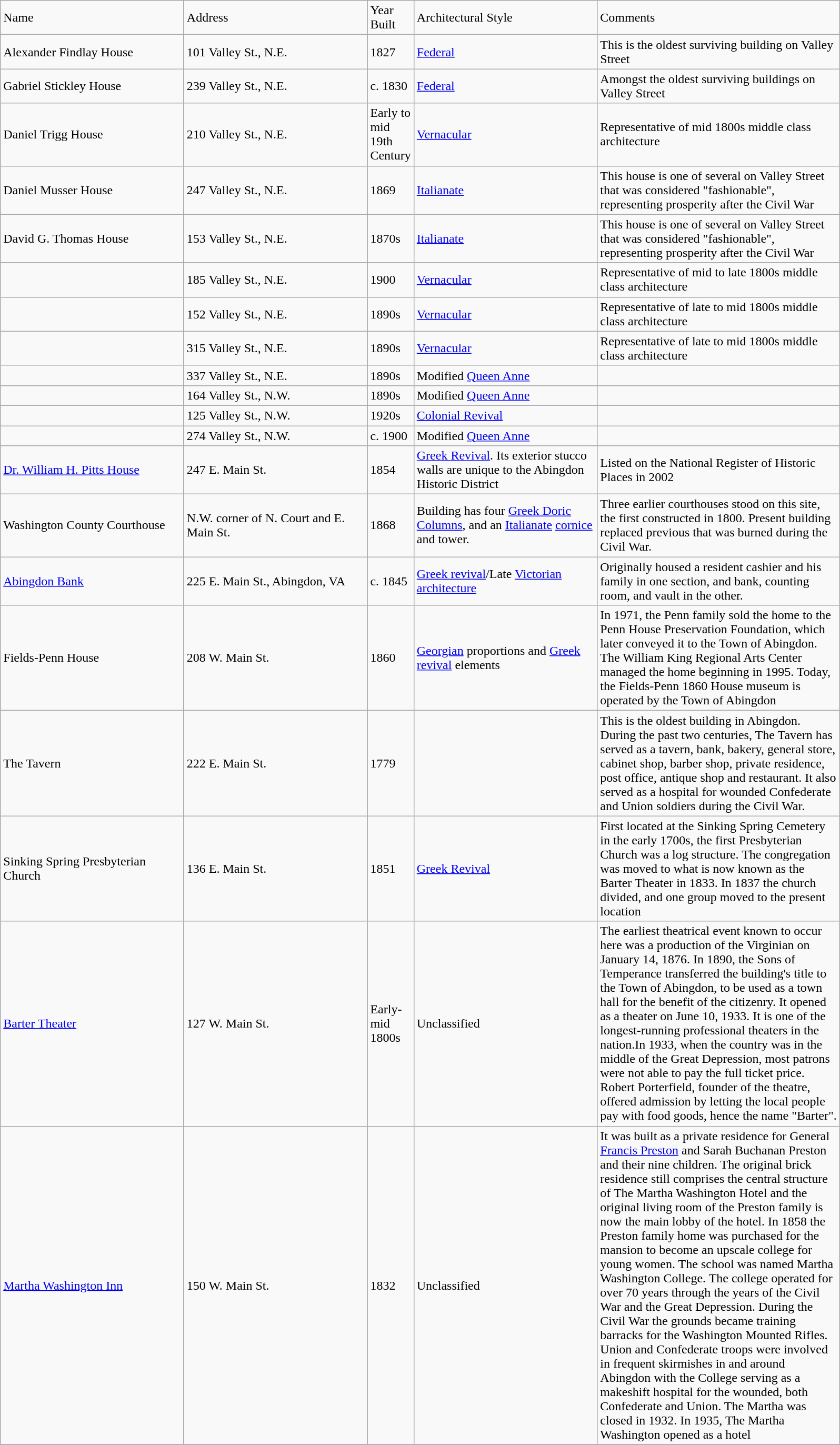<table class="wikitable">
<tr>
<td Header1="col" width="225">Name</td>
<td Header2="col" width="225">Address</td>
<td Header3="col" width="25">Year Built</td>
<td Header4="col" width="225">Architectural Style</td>
<td Header5="col" width="300">Comments</td>
</tr>
<tr>
<td>Alexander Findlay House<br></td>
<td>101 Valley St., N.E.</td>
<td>1827</td>
<td><a href='#'>Federal</a></td>
<td>This is the oldest surviving building on Valley Street</td>
</tr>
<tr>
<td>Gabriel Stickley House<br></td>
<td>239 Valley St., N.E.</td>
<td>c. 1830</td>
<td><a href='#'>Federal</a></td>
<td>Amongst the oldest surviving buildings on Valley Street</td>
</tr>
<tr>
<td>Daniel Trigg House<br></td>
<td>210 Valley St., N.E.</td>
<td>Early to mid 19th Century</td>
<td><a href='#'>Vernacular</a></td>
<td>Representative of mid 1800s middle class architecture</td>
</tr>
<tr>
<td>Daniel Musser House<br></td>
<td>247 Valley St., N.E.</td>
<td>1869</td>
<td><a href='#'>Italianate</a></td>
<td>This house is one of several on Valley Street that was considered "fashionable", representing prosperity after the Civil War</td>
</tr>
<tr>
<td>David G. Thomas House<br></td>
<td>153 Valley St., N.E.</td>
<td>1870s</td>
<td><a href='#'>Italianate</a></td>
<td>This house is one of several on Valley Street that was considered "fashionable", representing prosperity after the Civil War</td>
</tr>
<tr>
<td><br>
</td>
<td>185 Valley St., N.E.</td>
<td>1900</td>
<td><a href='#'>Vernacular</a></td>
<td>Representative of mid to late 1800s middle class architecture</td>
</tr>
<tr>
<td><br></td>
<td>152 Valley St., N.E.</td>
<td>1890s</td>
<td><a href='#'>Vernacular</a></td>
<td>Representative of late to mid 1800s middle class architecture</td>
</tr>
<tr>
<td><br></td>
<td>315 Valley St., N.E.</td>
<td>1890s</td>
<td><a href='#'>Vernacular</a></td>
<td>Representative of late to mid 1800s middle class architecture</td>
</tr>
<tr>
<td><br></td>
<td>337 Valley St., N.E.</td>
<td>1890s</td>
<td>Modified <a href='#'>Queen Anne</a></td>
<td></td>
</tr>
<tr>
<td><br></td>
<td>164 Valley St., N.W.</td>
<td>1890s</td>
<td>Modified <a href='#'>Queen Anne</a></td>
<td></td>
</tr>
<tr>
<td><br></td>
<td>125 Valley St., N.W.</td>
<td>1920s</td>
<td><a href='#'>Colonial Revival</a></td>
<td></td>
</tr>
<tr>
<td><br></td>
<td>274 Valley St., N.W.</td>
<td>c. 1900</td>
<td>Modified <a href='#'>Queen Anne</a></td>
<td></td>
</tr>
<tr>
<td><a href='#'>Dr. William H. Pitts House</a><br></td>
<td>247 E. Main St.</td>
<td>1854</td>
<td><a href='#'>Greek Revival</a>. Its exterior stucco walls are unique to the Abingdon Historic District </td>
<td>Listed on the National Register of Historic Places in 2002</td>
</tr>
<tr>
<td>Washington County Courthouse<br></td>
<td>N.W. corner of N. Court and E. Main St.</td>
<td>1868</td>
<td>Building has four <a href='#'>Greek Doric Columns</a>, and an <a href='#'>Italianate</a> <a href='#'>cornice</a> and tower.</td>
<td>Three earlier courthouses stood on this site, the first constructed in 1800.  Present building replaced previous that was burned during the Civil War.</td>
</tr>
<tr>
<td><a href='#'>Abingdon Bank</a><br></td>
<td>225 E. Main St., Abingdon, VA</td>
<td>c. 1845</td>
<td><a href='#'>Greek revival</a>/Late <a href='#'>Victorian architecture</a></td>
<td>Originally housed a resident cashier and his family in one section, and bank, counting room, and vault in the other.</td>
</tr>
<tr>
<td>Fields-Penn House<br></td>
<td>208 W. Main St.</td>
<td>1860</td>
<td><a href='#'>Georgian</a> proportions and <a href='#'>Greek revival</a> elements</td>
<td>In 1971, the Penn family sold the home to the Penn House Preservation Foundation, which later conveyed it to the Town of Abingdon.  The William King Regional Arts Center managed the home beginning in 1995.  Today, the Fields-Penn 1860 House museum is operated by the Town of Abingdon</td>
</tr>
<tr>
<td>The Tavern<br></td>
<td>222 E. Main St.</td>
<td>1779</td>
<td></td>
<td>This is the oldest building in Abingdon. During the past two centuries, The Tavern has served as a tavern, bank, bakery, general store, cabinet shop, barber shop, private residence, post office, antique shop and restaurant. It also served as a hospital for wounded Confederate and Union soldiers during the Civil War.</td>
</tr>
<tr>
<td>Sinking Spring Presbyterian Church<br></td>
<td>136 E. Main St.</td>
<td>1851</td>
<td><a href='#'>Greek Revival</a></td>
<td>First located at the Sinking Spring Cemetery in the early 1700s, the first Presbyterian Church was a log structure.  The congregation was moved to what is now known as the Barter Theater in 1833. In 1837 the church divided, and one group moved to the present location</td>
</tr>
<tr>
<td><a href='#'>Barter Theater</a><br></td>
<td>127 W. Main St.</td>
<td>Early-mid 1800s</td>
<td>Unclassified</td>
<td>The earliest theatrical event known to occur here was a production of the Virginian on January 14, 1876. In 1890, the Sons of Temperance transferred the building's title to the Town of Abingdon, to be used as a town hall for the benefit of the citizenry. It opened as a theater on June 10, 1933. It is one of the longest-running professional theaters in the nation.In 1933, when the country was in the middle of the Great Depression, most patrons were not able to pay the full ticket price. Robert Porterfield, founder of the theatre, offered admission by letting the local people pay with food goods, hence the name "Barter".</td>
</tr>
<tr>
<td><a href='#'>Martha Washington Inn</a><br></td>
<td>150 W. Main St.</td>
<td>1832</td>
<td>Unclassified</td>
<td>It was built as a private residence for General <a href='#'>Francis Preston</a> and Sarah Buchanan Preston and their nine children. The original brick residence still comprises the central structure of The Martha Washington Hotel and the original living room of the Preston family is now the main lobby of the hotel. In 1858 the Preston family home was purchased for the mansion to become an upscale college for young women. The school was named Martha Washington College. The college operated for over 70 years through the years of the Civil War and the Great Depression. During the Civil War the grounds became training barracks for the Washington Mounted Rifles. Union and Confederate troops were involved in frequent skirmishes in and around Abingdon with the College serving as a makeshift hospital for the wounded, both Confederate and Union.  The Martha was closed in 1932. In 1935, The Martha Washington opened as a hotel</td>
</tr>
<tr>
</tr>
</table>
